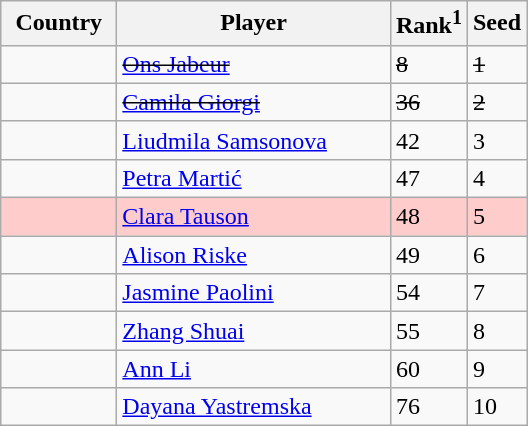<table class="wikitable">
<tr>
<th width="70">Country</th>
<th width="175">Player</th>
<th>Rank<sup>1</sup></th>
<th>Seed</th>
</tr>
<tr>
<td><s></s></td>
<td><s><a href='#'>Ons Jabeur</a></s></td>
<td><s>8</s></td>
<td><s>1</s></td>
</tr>
<tr>
<td><s></s></td>
<td><s><a href='#'>Camila Giorgi</a></s></td>
<td><s>36</s></td>
<td><s>2</s></td>
</tr>
<tr>
<td></td>
<td><a href='#'>Liudmila Samsonova</a></td>
<td>42</td>
<td>3</td>
</tr>
<tr>
<td></td>
<td><a href='#'>Petra Martić</a></td>
<td>47</td>
<td>4</td>
</tr>
<tr style="background:#fcc;">
<td></td>
<td><a href='#'>Clara Tauson</a></td>
<td>48</td>
<td>5</td>
</tr>
<tr>
<td></td>
<td><a href='#'>Alison Riske</a></td>
<td>49</td>
<td>6</td>
</tr>
<tr>
<td></td>
<td><a href='#'>Jasmine Paolini</a></td>
<td>54</td>
<td>7</td>
</tr>
<tr>
<td></td>
<td><a href='#'>Zhang Shuai</a></td>
<td>55</td>
<td>8</td>
</tr>
<tr>
<td></td>
<td><a href='#'>Ann Li</a></td>
<td>60</td>
<td>9</td>
</tr>
<tr>
<td></td>
<td><a href='#'>Dayana Yastremska</a></td>
<td>76</td>
<td>10</td>
</tr>
</table>
